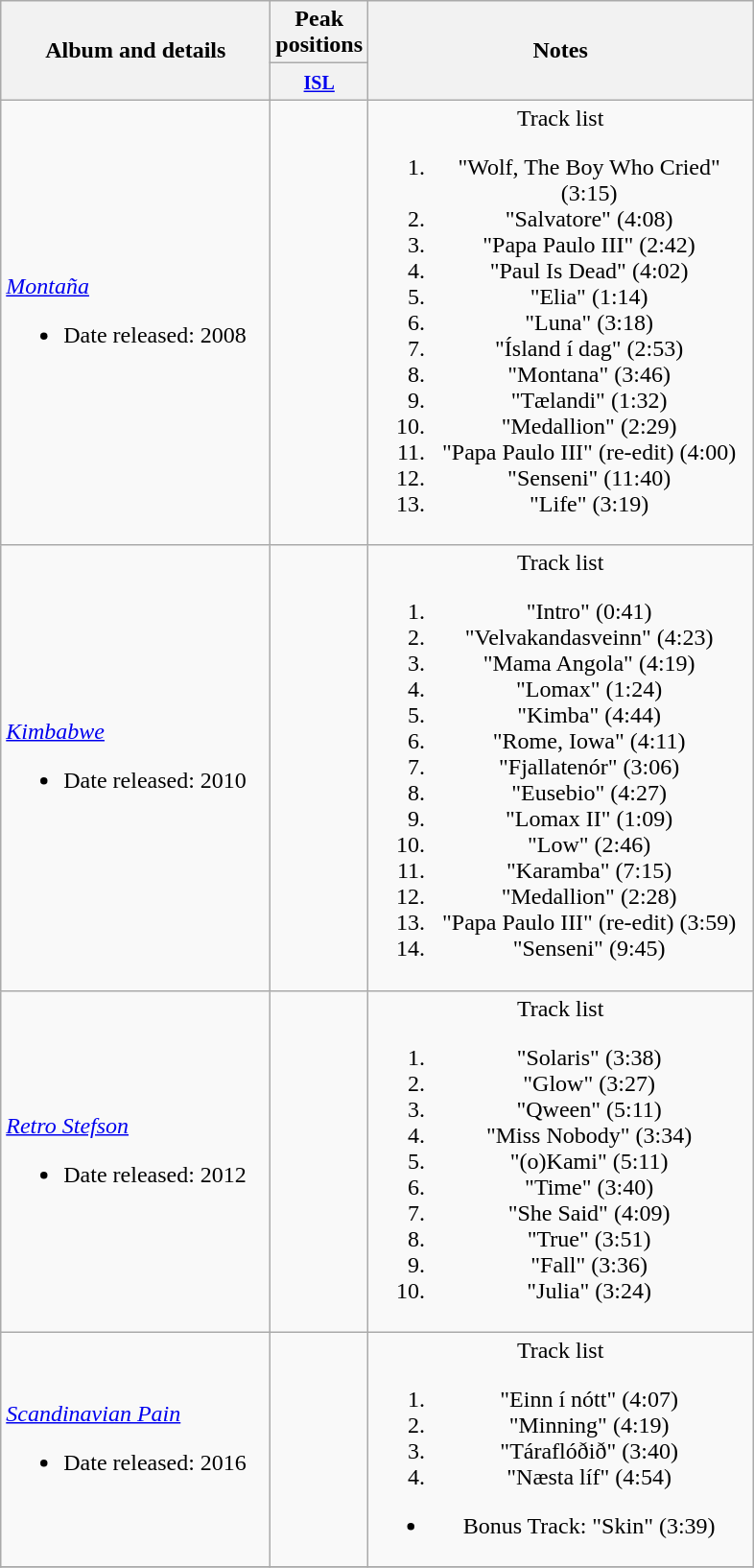<table class="wikitable">
<tr>
<th align="center" rowspan="2" width="180">Album and details</th>
<th align="center" colspan="1" width="20">Peak positions</th>
<th align="center" rowspan="2" width="260">Notes</th>
</tr>
<tr>
<th width="20"><small><a href='#'>ISL</a></small></th>
</tr>
<tr>
<td><em><a href='#'>Montaña</a></em><br><ul><li>Date released: 2008</li></ul></td>
<td style="text-align:center;"></td>
<td style="text-align:center;">Track list<br><ol><li>"Wolf, The Boy Who Cried" (3:15)</li><li>"Salvatore" (4:08)</li><li>"Papa Paulo III" (2:42)</li><li>"Paul Is Dead" (4:02)</li><li>"Elia" (1:14)</li><li>"Luna" (3:18)</li><li>"Ísland í dag" (2:53)</li><li>"Montana" (3:46)</li><li>"Tælandi" (1:32)</li><li>"Medallion" (2:29)</li><li>"Papa Paulo III" (re-edit) (4:00)</li><li>"Senseni" (11:40)</li><li>"Life" (3:19)</li></ol></td>
</tr>
<tr>
<td><em><a href='#'>Kimbabwe</a></em><br><ul><li>Date released: 2010</li></ul></td>
<td style="text-align:center;"></td>
<td style="text-align:center;">Track list<br><ol><li>"Intro" (0:41)</li><li>"Velvakandasveinn" (4:23)</li><li>"Mama Angola" (4:19)</li><li>"Lomax" (1:24)</li><li>"Kimba" (4:44)</li><li>"Rome, Iowa" (4:11)</li><li>"Fjallatenór" (3:06)</li><li>"Eusebio" (4:27)</li><li>"Lomax II" (1:09)</li><li>"Low" (2:46)</li><li>"Karamba" (7:15)</li><li>"Medallion" (2:28)</li><li>"Papa Paulo III" (re-edit) (3:59)</li><li>"Senseni" (9:45)</li></ol></td>
</tr>
<tr>
<td><em><a href='#'>Retro Stefson</a></em><br><ul><li>Date released: 2012</li></ul></td>
<td style="text-align:center;"></td>
<td style="text-align:center;">Track list<br><ol><li>"Solaris" (3:38)</li><li>"Glow" (3:27)</li><li>"Qween" (5:11)</li><li>"Miss Nobody" (3:34)</li><li>"(o)Kami" (5:11)</li><li>"Time" (3:40)</li><li>"She Said" (4:09)</li><li>"True" (3:51)</li><li>"Fall" (3:36)</li><li>"Julia" (3:24)</li></ol></td>
</tr>
<tr>
<td><em><a href='#'>Scandinavian Pain</a></em><br><ul><li>Date released: 2016</li></ul></td>
<td style="text-align:center;"></td>
<td style="text-align:center;">Track list<br><ol><li>"Einn í nótt" (4:07)</li><li>"Minning" (4:19)</li><li>"Táraflóðið" (3:40)</li><li>"Næsta líf" (4:54)</li></ol><ul><li>Bonus Track: "Skin" (3:39)</li></ul></td>
</tr>
<tr>
</tr>
</table>
